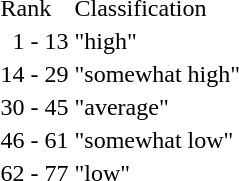<table clas="wikitable" ---valign=top>
<tr>
<td>Rank</td>
<td>Classification</td>
</tr>
<tr>
<td>  1 - 13</td>
<td>"high"</td>
</tr>
<tr>
<td>14 - 29</td>
<td>"somewhat high"</td>
</tr>
<tr>
<td>30 - 45</td>
<td>"average"</td>
</tr>
<tr>
<td>46 - 61</td>
<td>"somewhat low"</td>
</tr>
<tr>
<td>62 - 77</td>
<td>"low"</td>
</tr>
</table>
